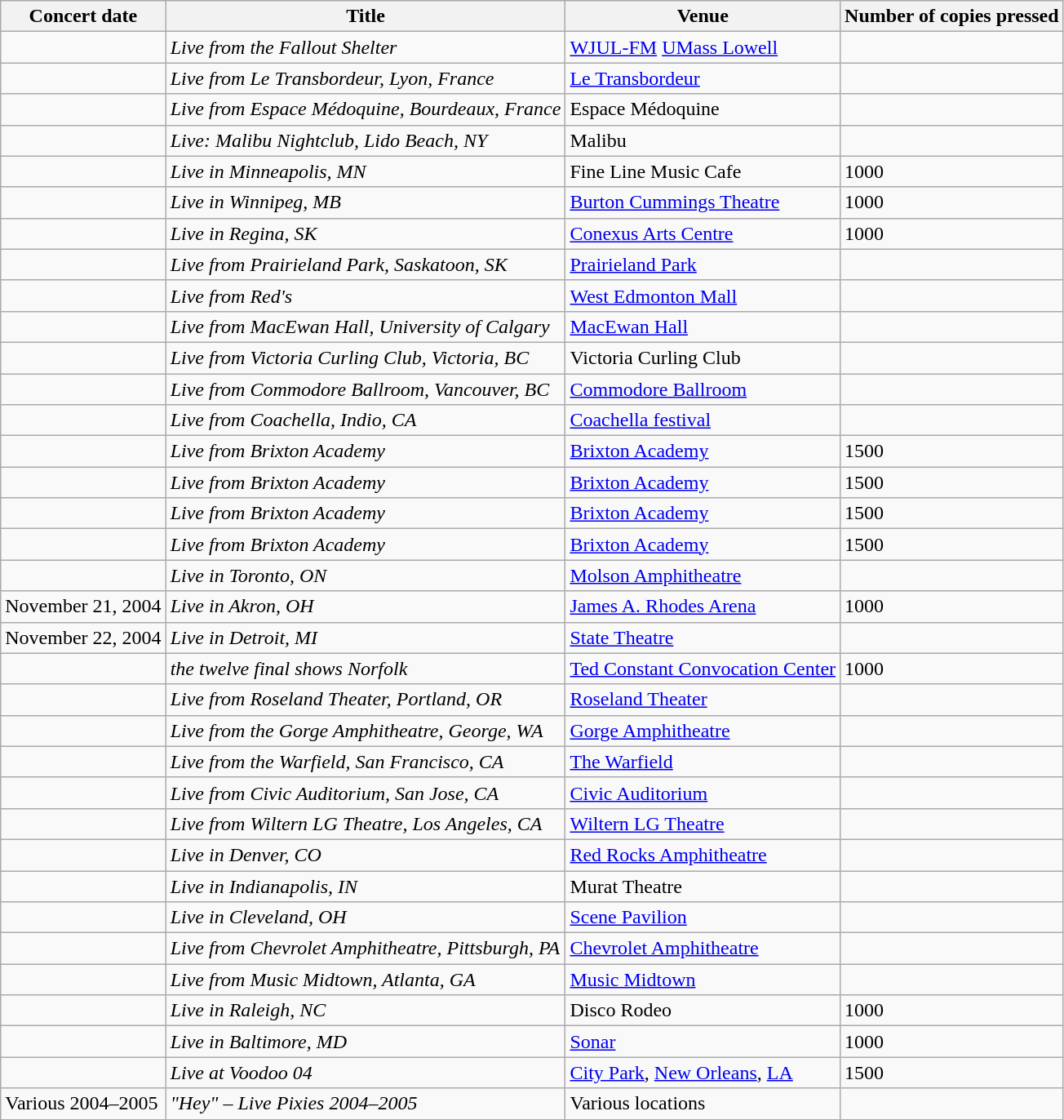<table class="wikitable">
<tr>
<th>Concert date</th>
<th>Title</th>
<th>Venue</th>
<th>Number of copies pressed</th>
</tr>
<tr>
<td></td>
<td><em>Live from the Fallout Shelter</em> </td>
<td><a href='#'>WJUL-FM</a> <a href='#'>UMass Lowell</a></td>
<td></td>
</tr>
<tr>
<td></td>
<td><em>Live from Le Transbordeur, Lyon, France</em></td>
<td><a href='#'>Le Transbordeur</a></td>
<td></td>
</tr>
<tr>
<td></td>
<td><em>Live from Espace Médoquine, Bourdeaux, France</em></td>
<td>Espace Médoquine</td>
<td></td>
</tr>
<tr>
<td></td>
<td><em>Live: Malibu Nightclub, Lido Beach, NY</em></td>
<td>Malibu</td>
<td></td>
</tr>
<tr>
<td></td>
<td><em>Live in Minneapolis, MN</em></td>
<td>Fine Line Music Cafe</td>
<td>1000</td>
</tr>
<tr>
<td></td>
<td><em>Live in Winnipeg, MB</em></td>
<td><a href='#'>Burton Cummings Theatre</a></td>
<td>1000</td>
</tr>
<tr>
<td></td>
<td><em>Live in Regina, SK</em></td>
<td><a href='#'>Conexus Arts Centre</a></td>
<td>1000</td>
</tr>
<tr>
<td></td>
<td><em>Live from Prairieland Park, Saskatoon, SK</em></td>
<td><a href='#'>Prairieland Park</a></td>
<td></td>
</tr>
<tr>
<td></td>
<td><em>Live from Red's</em></td>
<td><a href='#'>West Edmonton Mall</a></td>
<td></td>
</tr>
<tr>
<td></td>
<td><em>Live from MacEwan Hall, University of Calgary</em></td>
<td><a href='#'>MacEwan Hall</a></td>
<td></td>
</tr>
<tr>
<td></td>
<td><em>Live from Victoria Curling Club, Victoria, BC</em></td>
<td>Victoria Curling Club</td>
<td></td>
</tr>
<tr>
<td></td>
<td><em>Live from Commodore Ballroom, Vancouver, BC</em></td>
<td><a href='#'>Commodore Ballroom</a></td>
<td></td>
</tr>
<tr>
<td></td>
<td><em>Live from Coachella, Indio, CA</em></td>
<td><a href='#'>Coachella festival</a></td>
<td></td>
</tr>
<tr>
<td></td>
<td><em>Live from Brixton Academy</em></td>
<td><a href='#'>Brixton Academy</a></td>
<td>1500</td>
</tr>
<tr>
<td></td>
<td><em>Live from Brixton Academy</em></td>
<td><a href='#'>Brixton Academy</a></td>
<td>1500</td>
</tr>
<tr>
<td></td>
<td><em>Live from Brixton Academy</em></td>
<td><a href='#'>Brixton Academy</a></td>
<td>1500</td>
</tr>
<tr>
<td></td>
<td><em>Live from Brixton Academy</em></td>
<td><a href='#'>Brixton Academy</a></td>
<td>1500</td>
</tr>
<tr>
<td></td>
<td><em>Live in Toronto, ON</em></td>
<td><a href='#'>Molson Amphitheatre</a></td>
<td></td>
</tr>
<tr>
<td>November 21, 2004</td>
<td><em>Live in Akron, OH</em></td>
<td><a href='#'>James A. Rhodes Arena</a></td>
<td>1000</td>
</tr>
<tr>
<td>November 22, 2004</td>
<td><em>Live in Detroit, MI</em></td>
<td><a href='#'>State Theatre</a></td>
<td></td>
</tr>
<tr>
<td></td>
<td><em>the twelve final shows Norfolk</em></td>
<td><a href='#'>Ted Constant Convocation Center</a></td>
<td>1000</td>
</tr>
<tr>
<td></td>
<td><em>Live from Roseland Theater, Portland, OR</em></td>
<td><a href='#'>Roseland Theater</a></td>
<td></td>
</tr>
<tr>
<td></td>
<td><em>Live from the Gorge Amphitheatre, George, WA</em></td>
<td><a href='#'>Gorge Amphitheatre</a></td>
<td></td>
</tr>
<tr>
<td></td>
<td><em>Live from the Warfield, San Francisco, CA</em></td>
<td><a href='#'>The Warfield</a></td>
<td></td>
</tr>
<tr>
<td></td>
<td><em>Live from Civic Auditorium, San Jose, CA</em></td>
<td><a href='#'>Civic Auditorium</a></td>
<td></td>
</tr>
<tr>
<td></td>
<td><em>Live from Wiltern LG Theatre, Los Angeles, CA</em></td>
<td><a href='#'>Wiltern LG Theatre</a></td>
<td></td>
</tr>
<tr>
<td></td>
<td><em>Live in Denver, CO</em></td>
<td><a href='#'>Red Rocks Amphitheatre</a></td>
<td></td>
</tr>
<tr>
<td></td>
<td><em>Live in Indianapolis, IN</em></td>
<td>Murat Theatre</td>
<td></td>
</tr>
<tr>
<td></td>
<td><em>Live in Cleveland, OH</em></td>
<td><a href='#'>Scene Pavilion</a></td>
<td></td>
</tr>
<tr>
<td></td>
<td><em>Live from Chevrolet Amphitheatre, Pittsburgh, PA</em></td>
<td><a href='#'>Chevrolet Amphitheatre</a></td>
<td></td>
</tr>
<tr>
<td></td>
<td><em>Live from Music Midtown, Atlanta, GA</em></td>
<td><a href='#'>Music Midtown</a></td>
<td></td>
</tr>
<tr>
<td></td>
<td><em>Live in Raleigh, NC</em></td>
<td>Disco Rodeo</td>
<td>1000</td>
</tr>
<tr>
<td></td>
<td><em>Live in Baltimore, MD</em></td>
<td><a href='#'>Sonar</a></td>
<td>1000</td>
</tr>
<tr>
<td></td>
<td><em>Live at Voodoo 04</em></td>
<td><a href='#'>City Park</a>, <a href='#'>New Orleans</a>, <a href='#'>LA</a></td>
<td>1500</td>
</tr>
<tr>
<td>Various 2004–2005</td>
<td><em>"Hey" – Live Pixies 2004–2005</em></td>
<td>Various locations</td>
<td></td>
</tr>
</table>
